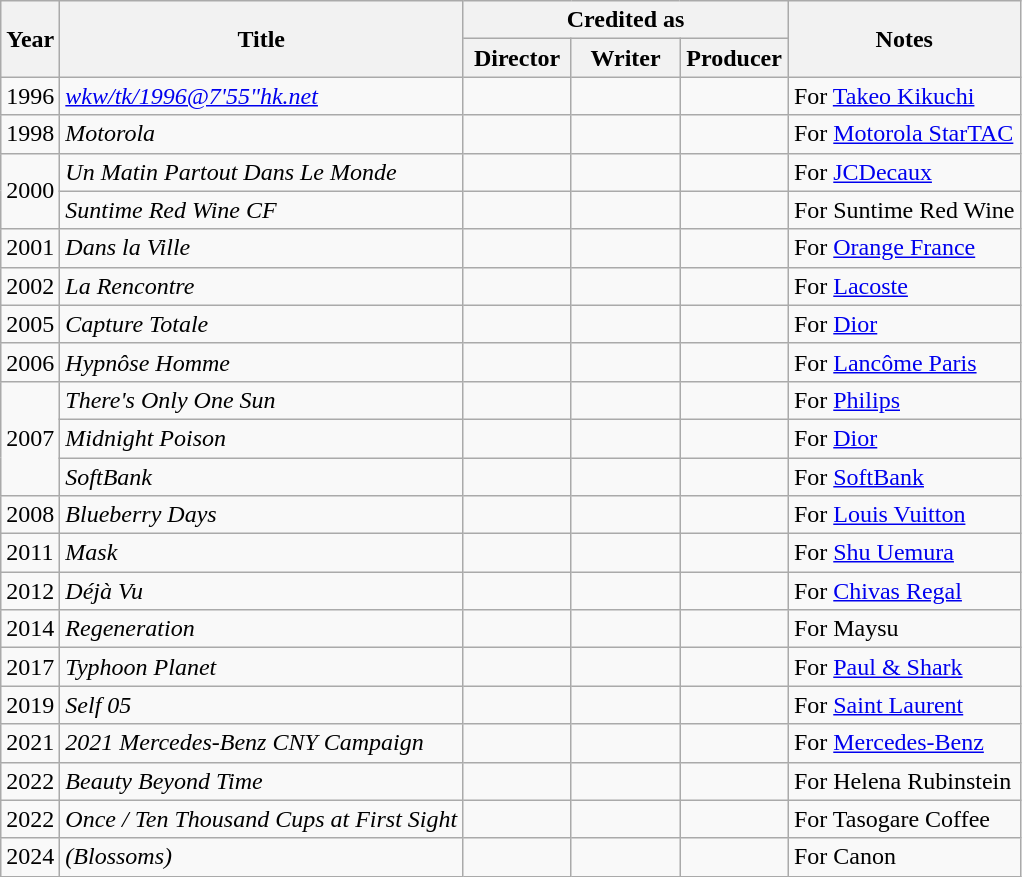<table class="wikitable">
<tr>
<th rowspan="2">Year</th>
<th rowspan="2">Title</th>
<th colspan="3">Credited as</th>
<th rowspan="2">Notes</th>
</tr>
<tr>
<th width=65>Director</th>
<th width=65>Writer</th>
<th width=65>Producer</th>
</tr>
<tr>
<td>1996</td>
<td><em><a href='#'>wkw/tk/1996@7'55"hk.net</a></em></td>
<td></td>
<td></td>
<td></td>
<td>For <a href='#'>Takeo Kikuchi</a></td>
</tr>
<tr>
<td>1998</td>
<td><em>Motorola</em></td>
<td></td>
<td></td>
<td></td>
<td>For <a href='#'>Motorola StarTAC</a></td>
</tr>
<tr>
<td rowspan=2>2000</td>
<td><em>Un Matin Partout Dans Le Monde</em></td>
<td></td>
<td></td>
<td></td>
<td>For <a href='#'>JCDecaux</a></td>
</tr>
<tr>
<td><em>Suntime Red Wine CF</em></td>
<td></td>
<td></td>
<td></td>
<td>For Suntime Red Wine</td>
</tr>
<tr>
<td>2001</td>
<td><em>Dans la Ville</em></td>
<td></td>
<td></td>
<td></td>
<td>For <a href='#'>Orange France</a></td>
</tr>
<tr>
<td>2002</td>
<td><em>La Rencontre</em></td>
<td></td>
<td></td>
<td></td>
<td>For <a href='#'>Lacoste</a></td>
</tr>
<tr>
<td>2005</td>
<td><em>Capture Totale</em></td>
<td></td>
<td></td>
<td></td>
<td>For <a href='#'>Dior</a></td>
</tr>
<tr>
<td>2006</td>
<td><em>Hypnôse Homme</em></td>
<td></td>
<td></td>
<td></td>
<td>For <a href='#'>Lancôme Paris</a></td>
</tr>
<tr>
<td rowspan=3>2007</td>
<td><em>There's Only One Sun</em></td>
<td></td>
<td></td>
<td></td>
<td>For <a href='#'>Philips</a></td>
</tr>
<tr>
<td><em>Midnight Poison</em></td>
<td></td>
<td></td>
<td></td>
<td>For <a href='#'>Dior</a></td>
</tr>
<tr>
<td><em>SoftBank</em></td>
<td></td>
<td></td>
<td></td>
<td>For <a href='#'>SoftBank</a></td>
</tr>
<tr>
<td>2008</td>
<td><em>Blueberry Days</em></td>
<td></td>
<td></td>
<td></td>
<td>For <a href='#'>Louis Vuitton</a></td>
</tr>
<tr>
<td>2011</td>
<td><em>Mask</em></td>
<td></td>
<td></td>
<td></td>
<td>For <a href='#'>Shu Uemura</a></td>
</tr>
<tr>
<td>2012</td>
<td><em>Déjà Vu</em></td>
<td></td>
<td></td>
<td></td>
<td>For <a href='#'>Chivas Regal</a></td>
</tr>
<tr>
<td>2014</td>
<td><em>Regeneration</em></td>
<td></td>
<td></td>
<td></td>
<td>For Maysu</td>
</tr>
<tr>
<td>2017</td>
<td><em>Typhoon Planet</em></td>
<td></td>
<td></td>
<td></td>
<td>For <a href='#'>Paul & Shark</a></td>
</tr>
<tr>
<td>2019</td>
<td><em>Self 05</em></td>
<td></td>
<td></td>
<td></td>
<td>For <a href='#'>Saint Laurent</a></td>
</tr>
<tr>
<td>2021</td>
<td><em>2021 Mercedes-Benz CNY Campaign</em></td>
<td></td>
<td></td>
<td></td>
<td>For <a href='#'>Mercedes-Benz</a></td>
</tr>
<tr>
<td>2022</td>
<td><em>Beauty Beyond Time</em></td>
<td></td>
<td></td>
<td></td>
<td>For Helena Rubinstein</td>
</tr>
<tr>
<td>2022</td>
<td><em>Once / Ten Thousand Cups at First Sight</em></td>
<td></td>
<td></td>
<td></td>
<td>For Tasogare Coffee</td>
</tr>
<tr>
<td>2024</td>
<td><em>(Blossoms)</em></td>
<td></td>
<td></td>
<td></td>
<td>For Canon</td>
</tr>
</table>
